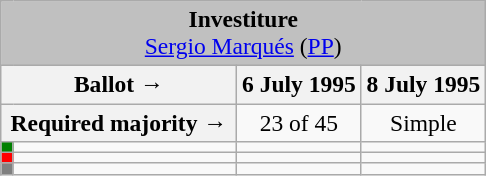<table class="wikitable" style="text-align:center; font-size:98%;">
<tr>
<td colspan="4" align="center" bgcolor="#C0C0C0"><strong>Investiture</strong><br><a href='#'>Sergio Marqués</a> (<a href='#'>PP</a>)</td>
</tr>
<tr>
<th colspan="2" style="width:150px;">Ballot →</th>
<th>6 July 1995</th>
<th>8 July 1995</th>
</tr>
<tr>
<th colspan="2">Required majority →</th>
<td>23 of 45 </td>
<td>Simple </td>
</tr>
<tr>
<th style="width:1px; background:green;"></th>
<td style="text-align:left;"></td>
<td></td>
<td></td>
</tr>
<tr>
<th style="background:red;"></th>
<td style="text-align:left;"></td>
<td></td>
<td></td>
</tr>
<tr>
<th style="background:gray;"></th>
<td style="text-align:left;"></td>
<td></td>
<td></td>
</tr>
</table>
